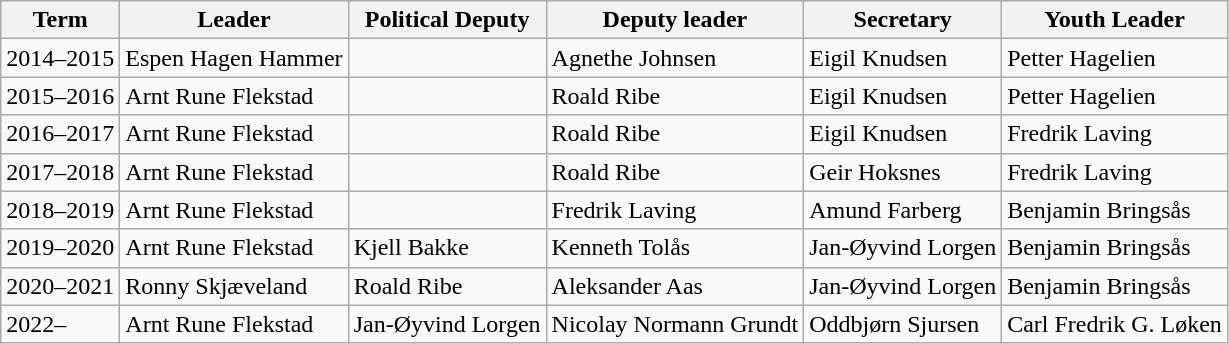<table class="wikitable">
<tr>
<th>Term</th>
<th>Leader</th>
<th>Political Deputy</th>
<th>Deputy leader</th>
<th>Secretary</th>
<th>Youth Leader</th>
</tr>
<tr>
<td>2014–2015</td>
<td>Espen Hagen Hammer</td>
<td></td>
<td>Agnethe Johnsen</td>
<td>Eigil Knudsen</td>
<td>Petter Hagelien</td>
</tr>
<tr>
<td>2015–2016</td>
<td>Arnt Rune Flekstad</td>
<td></td>
<td>Roald Ribe</td>
<td>Eigil Knudsen</td>
<td>Petter Hagelien</td>
</tr>
<tr>
<td>2016–2017</td>
<td>Arnt Rune Flekstad</td>
<td></td>
<td>Roald Ribe</td>
<td>Eigil Knudsen</td>
<td>Fredrik Laving</td>
</tr>
<tr>
<td>2017–2018</td>
<td>Arnt Rune Flekstad</td>
<td></td>
<td>Roald Ribe</td>
<td>Geir Hoksnes</td>
<td>Fredrik Laving</td>
</tr>
<tr>
<td>2018–2019</td>
<td>Arnt Rune Flekstad</td>
<td></td>
<td>Fredrik Laving</td>
<td>Amund Farberg</td>
<td>Benjamin Bringsås</td>
</tr>
<tr>
<td>2019–2020</td>
<td>Arnt Rune Flekstad</td>
<td>Kjell Bakke</td>
<td>Kenneth Tolås</td>
<td>Jan-Øyvind Lorgen</td>
<td>Benjamin Bringsås</td>
</tr>
<tr>
<td>2020–2021</td>
<td>Ronny Skjæveland</td>
<td>Roald Ribe</td>
<td>Aleksander Aas</td>
<td>Jan-Øyvind Lorgen</td>
<td>Benjamin Bringsås</td>
</tr>
<tr>
<td>2022–</td>
<td>Arnt Rune Flekstad</td>
<td>Jan-Øyvind Lorgen</td>
<td>Nicolay Normann Grundt</td>
<td>Oddbjørn Sjursen</td>
<td>Carl Fredrik G. Løken</td>
</tr>
</table>
